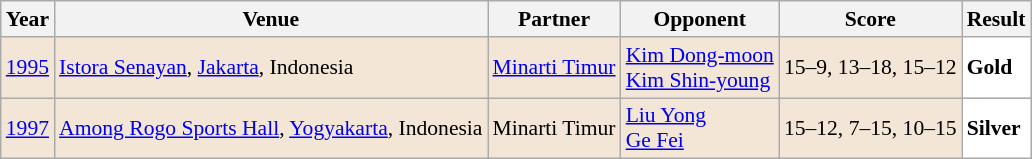<table class="sortable wikitable" style="font-size: 90%;">
<tr>
<th>Year</th>
<th>Venue</th>
<th>Partner</th>
<th>Opponent</th>
<th>Score</th>
<th>Result</th>
</tr>
<tr style="background:#F3E6D7">
<td align="center"><a href='#'>1995</a></td>
<td align="left"><a href='#'>Istora Senayan</a>, <a href='#'>Jakarta</a>, Indonesia</td>
<td align="left"> <a href='#'>Minarti Timur</a></td>
<td align="left"> <a href='#'>Kim Dong-moon</a><br> <a href='#'>Kim Shin-young</a></td>
<td align="left">15–9, 13–18, 15–12</td>
<td style="text-align:left; background:white"> <strong>Gold</strong></td>
</tr>
<tr style="background:#F3E6D7">
<td align="center"><a href='#'>1997</a></td>
<td align="left"><a href='#'>Among Rogo Sports Hall</a>, <a href='#'>Yogyakarta</a>, Indonesia</td>
<td align="left"> Minarti Timur</td>
<td align="left"> <a href='#'>Liu Yong</a><br> <a href='#'>Ge Fei</a></td>
<td align="left">15–12, 7–15, 10–15</td>
<td style="text-align:left; background:white"> <strong>Silver</strong></td>
</tr>
</table>
